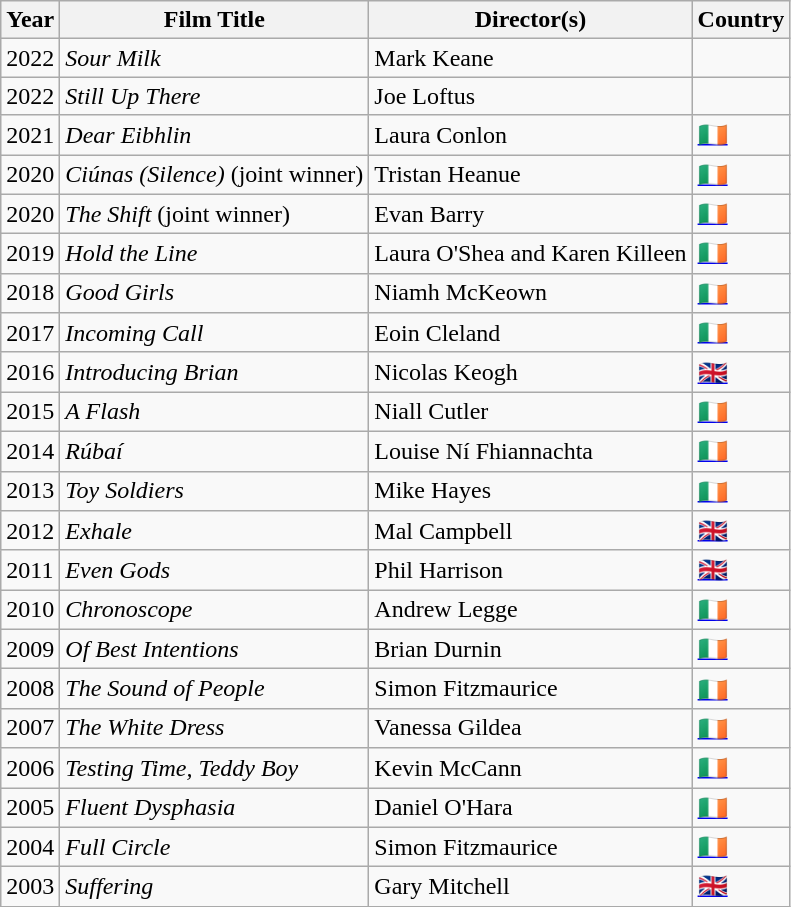<table class="wikitable">
<tr>
<th>Year</th>
<th>Film Title</th>
<th>Director(s)</th>
<th>Country</th>
</tr>
<tr>
<td>2022</td>
<td><em>Sour Milk</em></td>
<td>Mark Keane</td>
<td></td>
</tr>
<tr>
<td>2022</td>
<td><em>Still Up There</em></td>
<td>Joe Loftus</td>
<td></td>
</tr>
<tr>
<td>2021</td>
<td><em>Dear Eibhlin</em></td>
<td>Laura Conlon</td>
<td><a href='#'>🇮🇪</a></td>
</tr>
<tr>
<td>2020</td>
<td><em>Ciúnas (Silence)</em> (joint winner)</td>
<td>Tristan Heanue</td>
<td><a href='#'>🇮🇪</a></td>
</tr>
<tr>
<td>2020</td>
<td><em>The Shift</em> (joint winner)</td>
<td>Evan Barry</td>
<td><a href='#'>🇮🇪</a></td>
</tr>
<tr>
<td>2019</td>
<td><em>Hold the Line</em></td>
<td>Laura O'Shea and Karen Killeen</td>
<td><a href='#'>🇮🇪</a></td>
</tr>
<tr>
<td>2018</td>
<td><em>Good Girls</em></td>
<td>Niamh McKeown</td>
<td><a href='#'>🇮🇪</a></td>
</tr>
<tr>
<td>2017</td>
<td><em>Incoming Call</em></td>
<td>Eoin Cleland</td>
<td><a href='#'>🇮🇪</a></td>
</tr>
<tr>
<td>2016</td>
<td><em>Introducing Brian</em></td>
<td>Nicolas Keogh</td>
<td><a href='#'>🇬🇧</a></td>
</tr>
<tr>
<td>2015</td>
<td><em>A Flash</em></td>
<td>Niall Cutler</td>
<td><a href='#'>🇮🇪</a></td>
</tr>
<tr>
<td>2014</td>
<td><em>Rúbaí</em></td>
<td>Louise Ní Fhiannachta</td>
<td><a href='#'>🇮🇪</a></td>
</tr>
<tr>
<td>2013</td>
<td><em>Toy Soldiers</em></td>
<td>Mike Hayes</td>
<td><a href='#'>🇮🇪</a></td>
</tr>
<tr>
<td>2012</td>
<td><em>Exhale</em></td>
<td>Mal Campbell</td>
<td><a href='#'>🇬🇧</a></td>
</tr>
<tr>
<td>2011</td>
<td><em>Even Gods</em></td>
<td>Phil Harrison</td>
<td><a href='#'>🇬🇧</a></td>
</tr>
<tr>
<td>2010</td>
<td><em>Chronoscope</em></td>
<td>Andrew Legge</td>
<td><a href='#'>🇮🇪</a></td>
</tr>
<tr>
<td>2009</td>
<td><em>Of Best Intentions</em></td>
<td>Brian Durnin</td>
<td><a href='#'>🇮🇪</a></td>
</tr>
<tr>
<td>2008</td>
<td><em>The Sound of People</em></td>
<td>Simon Fitzmaurice</td>
<td><a href='#'>🇮🇪</a></td>
</tr>
<tr>
<td>2007</td>
<td><em>The White Dress</em></td>
<td>Vanessa Gildea</td>
<td><a href='#'>🇮🇪</a></td>
</tr>
<tr>
<td>2006</td>
<td><em>Testing Time, Teddy Boy</em></td>
<td>Kevin McCann</td>
<td><a href='#'>🇮🇪</a></td>
</tr>
<tr>
<td>2005</td>
<td><em>Fluent Dysphasia</em></td>
<td>Daniel O'Hara</td>
<td><a href='#'>🇮🇪</a></td>
</tr>
<tr>
<td>2004</td>
<td><em>Full Circle</em></td>
<td>Simon Fitzmaurice</td>
<td><a href='#'>🇮🇪</a></td>
</tr>
<tr>
<td>2003</td>
<td><em>Suffering</em></td>
<td>Gary Mitchell</td>
<td><a href='#'>🇬🇧</a></td>
</tr>
</table>
